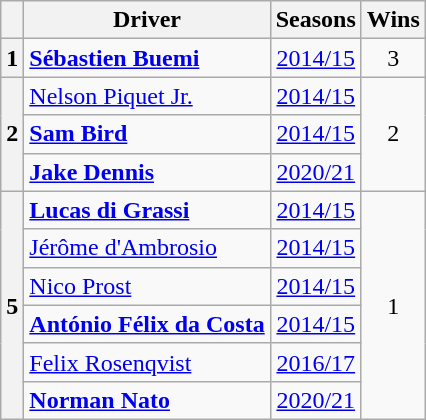<table class="wikitable" style="text-align:center">
<tr>
<th></th>
<th>Driver</th>
<th>Seasons</th>
<th>Wins</th>
</tr>
<tr>
<th>1</th>
<td align=left> <strong><a href='#'>Sébastien Buemi</a></strong></td>
<td><a href='#'>2014/15</a></td>
<td>3</td>
</tr>
<tr>
<th rowspan=3>2</th>
<td align=left> <a href='#'>Nelson Piquet Jr.</a></td>
<td><a href='#'>2014/15</a></td>
<td rowspan=3>2</td>
</tr>
<tr>
<td align=left> <strong><a href='#'>Sam Bird</a></strong></td>
<td><a href='#'>2014/15</a></td>
</tr>
<tr>
<td align=left> <strong><a href='#'>Jake Dennis</a></strong></td>
<td><a href='#'>2020/21</a></td>
</tr>
<tr>
<th rowspan=6>5</th>
<td align=left> <strong><a href='#'>Lucas di Grassi</a></strong></td>
<td><a href='#'>2014/15</a></td>
<td rowspan=6>1</td>
</tr>
<tr>
<td align=left> <a href='#'>Jérôme d'Ambrosio</a></td>
<td><a href='#'>2014/15</a></td>
</tr>
<tr>
<td align=left> <a href='#'>Nico Prost</a></td>
<td><a href='#'>2014/15</a></td>
</tr>
<tr>
<td align=left> <strong><a href='#'>António Félix da Costa</a></strong></td>
<td><a href='#'>2014/15</a></td>
</tr>
<tr>
<td align=left> <a href='#'>Felix Rosenqvist</a></td>
<td><a href='#'>2016/17</a></td>
</tr>
<tr>
<td align=left><strong> <a href='#'>Norman Nato</a></strong></td>
<td><a href='#'>2020/21</a></td>
</tr>
</table>
